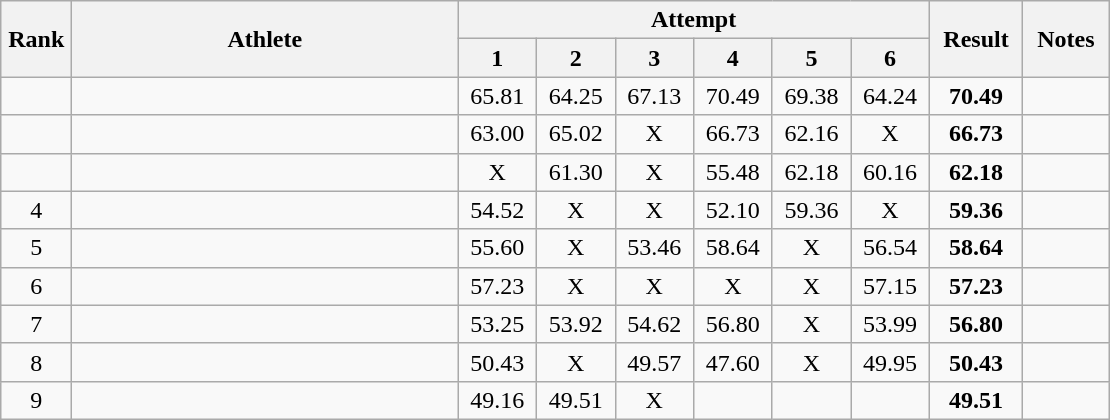<table class="wikitable" style="text-align:center">
<tr>
<th rowspan=2 width=40>Rank</th>
<th rowspan=2 width=250>Athlete</th>
<th colspan=6>Attempt</th>
<th rowspan=2 width=55>Result</th>
<th rowspan=2 width=50>Notes</th>
</tr>
<tr>
<th width=45>1</th>
<th width=45>2</th>
<th width=45>3</th>
<th width=45>4</th>
<th width=45>5</th>
<th width=45>6</th>
</tr>
<tr>
<td></td>
<td align=left></td>
<td>65.81</td>
<td>64.25</td>
<td>67.13</td>
<td>70.49</td>
<td>69.38</td>
<td>64.24</td>
<td><strong>70.49</strong></td>
<td></td>
</tr>
<tr>
<td></td>
<td align=left></td>
<td>63.00</td>
<td>65.02</td>
<td>X</td>
<td>66.73</td>
<td>62.16</td>
<td>X</td>
<td><strong>66.73</strong></td>
<td></td>
</tr>
<tr>
<td></td>
<td align=left></td>
<td>X</td>
<td>61.30</td>
<td>X</td>
<td>55.48</td>
<td>62.18</td>
<td>60.16</td>
<td><strong>62.18</strong></td>
<td></td>
</tr>
<tr>
<td>4</td>
<td align=left></td>
<td>54.52</td>
<td>X</td>
<td>X</td>
<td>52.10</td>
<td>59.36</td>
<td>X</td>
<td><strong>59.36</strong></td>
<td></td>
</tr>
<tr>
<td>5</td>
<td align=left></td>
<td>55.60</td>
<td>X</td>
<td>53.46</td>
<td>58.64</td>
<td>X</td>
<td>56.54</td>
<td><strong>58.64</strong></td>
<td></td>
</tr>
<tr>
<td>6</td>
<td align=left></td>
<td>57.23</td>
<td>X</td>
<td>X</td>
<td>X</td>
<td>X</td>
<td>57.15</td>
<td><strong>57.23</strong></td>
<td></td>
</tr>
<tr>
<td>7</td>
<td align=left></td>
<td>53.25</td>
<td>53.92</td>
<td>54.62</td>
<td>56.80</td>
<td>X</td>
<td>53.99</td>
<td><strong>56.80</strong></td>
<td></td>
</tr>
<tr>
<td>8</td>
<td align=left></td>
<td>50.43</td>
<td>X</td>
<td>49.57</td>
<td>47.60</td>
<td>X</td>
<td>49.95</td>
<td><strong>50.43</strong></td>
<td></td>
</tr>
<tr>
<td>9</td>
<td align=left></td>
<td>49.16</td>
<td>49.51</td>
<td>X</td>
<td></td>
<td></td>
<td></td>
<td><strong>49.51</strong></td>
<td></td>
</tr>
</table>
